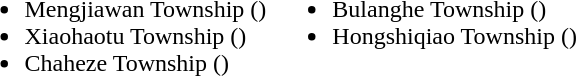<table>
<tr>
<td valign="top"><br><ul><li>Mengjiawan Township ()</li><li>Xiaohaotu Township ()</li><li>Chaheze Township ()</li></ul></td>
<td valign="top"><br><ul><li>Bulanghe Township ()</li><li>Hongshiqiao Township ()</li></ul></td>
</tr>
</table>
